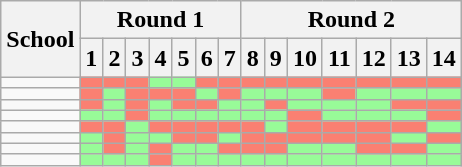<table class=wikitable>
<tr>
<th rowspan=2>School</th>
<th colspan=7>Round 1</th>
<th colspan=7>Round 2</th>
</tr>
<tr>
<th>1</th>
<th>2</th>
<th>3</th>
<th>4</th>
<th>5</th>
<th>6</th>
<th>7</th>
<th>8</th>
<th>9</th>
<th>10</th>
<th>11</th>
<th>12</th>
<th>13</th>
<th>14</th>
</tr>
<tr>
<td><strong></strong></td>
<td bgcolor=salmon></td>
<td bgcolor=salmon></td>
<td bgcolor=salmon></td>
<td bgcolor="#98fb98"></td>
<td bgcolor="#98fb98"></td>
<td bgcolor=salmon></td>
<td bgcolor=salmon></td>
<td bgcolor=salmon></td>
<td bgcolor=salmon></td>
<td bgcolor=salmon></td>
<td bgcolor=salmon></td>
<td bgcolor=salmon></td>
<td bgcolor=salmon></td>
<td bgcolor=salmon></td>
</tr>
<tr>
<td><strong></strong></td>
<td bgcolor=salmon></td>
<td bgcolor="#98fb98"></td>
<td bgcolor=salmon></td>
<td bgcolor=salmon></td>
<td bgcolor=salmon></td>
<td bgcolor="#98fb98"></td>
<td bgcolor=salmon></td>
<td bgcolor="#98fb98"></td>
<td bgcolor="#98fb98"></td>
<td bgcolor="#98fb98"></td>
<td bgcolor=salmon></td>
<td bgcolor="#98fb98"></td>
<td bgcolor="#98fb98"></td>
<td bgcolor="#98fb98"></td>
</tr>
<tr>
<td><strong></strong></td>
<td bgcolor=salmon></td>
<td bgcolor="#98fb98"></td>
<td bgcolor=salmon></td>
<td bgcolor="#98fb98"></td>
<td bgcolor=salmon></td>
<td bgcolor=salmon></td>
<td bgcolor="#98fb98"></td>
<td bgcolor="#98fb98"></td>
<td bgcolor=salmon></td>
<td bgcolor="#98fb98"></td>
<td bgcolor="#98fb98"></td>
<td bgcolor="#98fb98"></td>
<td bgcolor=salmon></td>
<td bgcolor=salmon></td>
</tr>
<tr>
<td><strong></strong></td>
<td bgcolor="#98fb98"></td>
<td bgcolor="#98fb98"></td>
<td bgcolor=salmon></td>
<td bgcolor="#98fb98"></td>
<td bgcolor="#98fb98"></td>
<td bgcolor="#98fb98"></td>
<td bgcolor="#98fb98"></td>
<td bgcolor="#98fb98"></td>
<td bgcolor="#98fb98"></td>
<td bgcolor=salmon></td>
<td bgcolor="#98fb98"></td>
<td bgcolor="#98fb98"></td>
<td bgcolor="#98fb98"></td>
<td bgcolor=salmon></td>
</tr>
<tr>
<td><strong></strong></td>
<td bgcolor=salmon></td>
<td bgcolor=salmon></td>
<td bgcolor="#98fb98"></td>
<td bgcolor=salmon></td>
<td bgcolor=salmon></td>
<td bgcolor=salmon></td>
<td bgcolor=salmon></td>
<td bgcolor=salmon></td>
<td bgcolor="#98fb98"></td>
<td bgcolor=salmon></td>
<td bgcolor=salmon></td>
<td bgcolor=salmon></td>
<td bgcolor=salmon></td>
<td bgcolor="#98fb98"></td>
</tr>
<tr>
<td><strong></strong></td>
<td bgcolor="#98fb98"></td>
<td bgcolor=salmon></td>
<td bgcolor="#98fb98"></td>
<td bgcolor="#98fb98"></td>
<td bgcolor=salmon></td>
<td bgcolor=salmon></td>
<td bgcolor="#98fb98"></td>
<td bgcolor=salmon></td>
<td bgcolor=salmon></td>
<td bgcolor=salmon></td>
<td bgcolor=salmon></td>
<td bgcolor=salmon></td>
<td bgcolor="#98fb98"></td>
<td bgcolor=salmon></td>
</tr>
<tr>
<td><strong></strong></td>
<td bgcolor="#98fb98"></td>
<td bgcolor=salmon></td>
<td bgcolor="#98fb98"></td>
<td bgcolor=salmon></td>
<td bgcolor="#98fb98"></td>
<td bgcolor="#98fb98"></td>
<td bgcolor=salmon></td>
<td bgcolor=salmon></td>
<td bgcolor=salmon></td>
<td bgcolor="#98fb98"></td>
<td bgcolor="#98fb98"></td>
<td bgcolor=salmon></td>
<td bgcolor=salmon></td>
<td bgcolor="#98fb98"></td>
</tr>
<tr>
<td><strong></strong></td>
<td bgcolor="#98fb98"></td>
<td bgcolor="#98fb98"></td>
<td bgcolor="#98fb98"></td>
<td bgcolor=salmon></td>
<td bgcolor="#98fb98"></td>
<td bgcolor="#98fb98"></td>
<td bgcolor="#98fb98"></td>
<td bgcolor="#98fb98"></td>
<td bgcolor="#98fb98"></td>
<td bgcolor="#98fb98"></td>
<td bgcolor="#98fb98"></td>
<td bgcolor="#98fb98"></td>
<td bgcolor="#98fb98"></td>
<td bgcolor="#98fb98"></td>
</tr>
</table>
